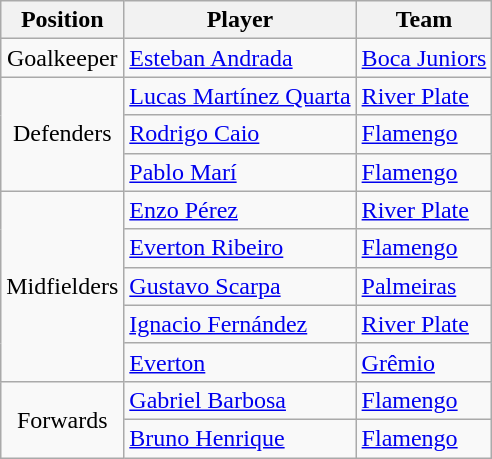<table class="wikitable">
<tr>
<th>Position</th>
<th>Player</th>
<th>Team</th>
</tr>
<tr>
<td align="center">Goalkeeper</td>
<td> <a href='#'>Esteban Andrada</a></td>
<td> <a href='#'>Boca Juniors</a></td>
</tr>
<tr>
<td rowspan="3" align="center">Defenders</td>
<td> <a href='#'>Lucas Martínez Quarta</a></td>
<td> <a href='#'>River Plate</a></td>
</tr>
<tr>
<td> <a href='#'>Rodrigo Caio</a></td>
<td> <a href='#'>Flamengo</a></td>
</tr>
<tr>
<td> <a href='#'>Pablo Marí</a></td>
<td> <a href='#'>Flamengo</a></td>
</tr>
<tr>
<td rowspan="5" align="center">Midfielders</td>
<td> <a href='#'>Enzo Pérez</a></td>
<td> <a href='#'>River Plate</a></td>
</tr>
<tr>
<td> <a href='#'>Everton Ribeiro</a></td>
<td> <a href='#'>Flamengo</a></td>
</tr>
<tr>
<td> <a href='#'>Gustavo Scarpa</a></td>
<td> <a href='#'>Palmeiras</a></td>
</tr>
<tr>
<td> <a href='#'>Ignacio Fernández</a></td>
<td> <a href='#'>River Plate</a></td>
</tr>
<tr>
<td> <a href='#'>Everton</a></td>
<td> <a href='#'>Grêmio</a></td>
</tr>
<tr>
<td rowspan="2" align="center">Forwards</td>
<td> <a href='#'>Gabriel Barbosa</a></td>
<td> <a href='#'>Flamengo</a></td>
</tr>
<tr>
<td> <a href='#'>Bruno Henrique</a></td>
<td> <a href='#'>Flamengo</a></td>
</tr>
</table>
